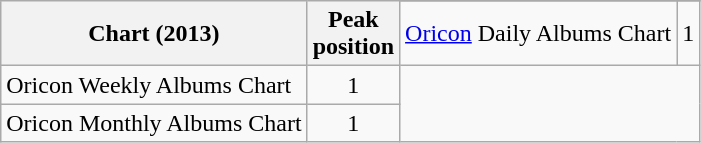<table class="wikitable sortable" border="1">
<tr>
<th rowspan="2">Chart (2013)</th>
<th rowspan="2">Peak<br>position</th>
</tr>
<tr>
<td><a href='#'>Oricon</a> Daily Albums Chart</td>
<td style="text-align:center;">1</td>
</tr>
<tr>
<td>Oricon Weekly Albums Chart</td>
<td style="text-align:center;">1</td>
</tr>
<tr>
<td>Oricon Monthly Albums Chart</td>
<td style="text-align:center;">1</td>
</tr>
</table>
